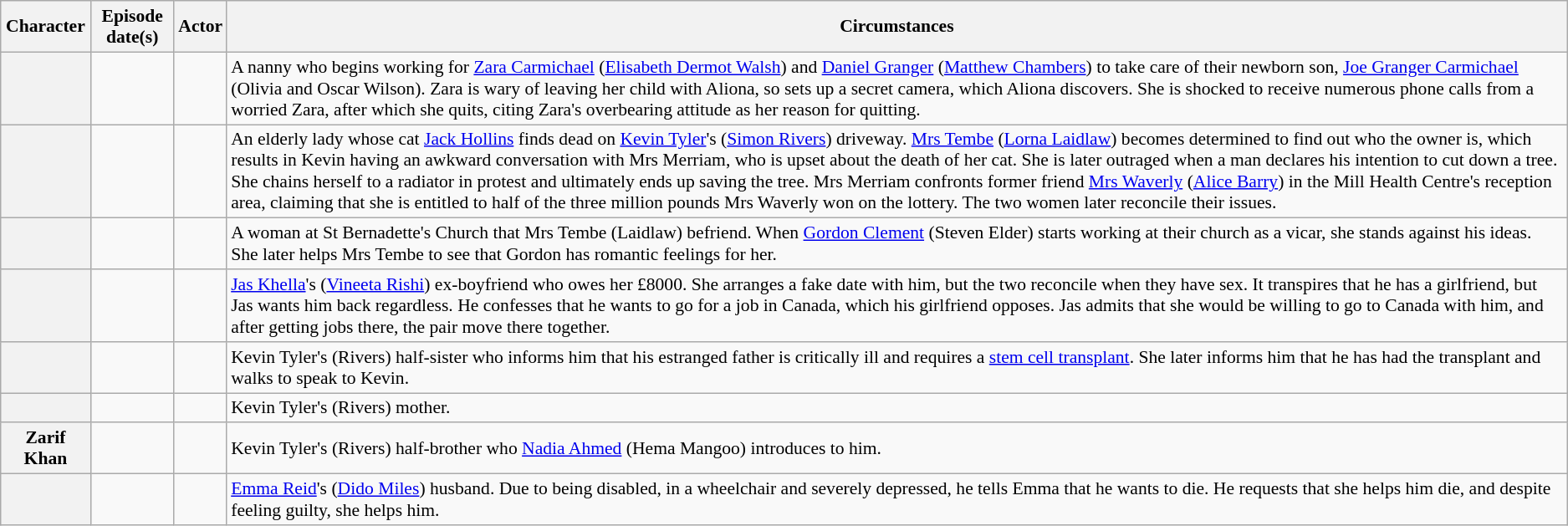<table class="wikitable plainrowheaders" style="font-size:90%">
<tr>
<th scope="col">Character</th>
<th scope="col">Episode date(s)</th>
<th scope="col">Actor</th>
<th scope="col">Circumstances</th>
</tr>
<tr>
<th scope="row"> </th>
<td></td>
<td></td>
<td>A nanny who begins working for <a href='#'>Zara Carmichael</a> (<a href='#'>Elisabeth Dermot Walsh</a>) and <a href='#'>Daniel Granger</a> (<a href='#'>Matthew Chambers</a>) to take care of their newborn son, <a href='#'>Joe Granger Carmichael</a> (Olivia and Oscar Wilson). Zara is wary of leaving her child with Aliona, so sets up a secret camera, which Aliona discovers. She is shocked to receive numerous phone calls from a worried Zara, after which she quits, citing Zara's overbearing attitude as her reason for quitting.</td>
</tr>
<tr>
<th scope="row"> </th>
<td><br><br></td>
<td></td>
<td>An elderly lady whose cat <a href='#'>Jack Hollins</a> finds dead on <a href='#'>Kevin Tyler</a>'s (<a href='#'>Simon Rivers</a>) driveway. <a href='#'>Mrs Tembe</a> (<a href='#'>Lorna Laidlaw</a>) becomes determined to find out who the owner is, which results in Kevin having an awkward conversation with Mrs Merriam, who is upset about the death of her cat. She is later outraged when a man declares his intention to cut down a tree. She chains herself to a radiator in protest and ultimately ends up saving the tree. Mrs Merriam confronts former friend <a href='#'>Mrs Waverly</a> (<a href='#'>Alice Barry</a>) in the Mill Health Centre's reception area, claiming that she is entitled to half of the three million pounds Mrs Waverly won on the lottery. The two women later reconcile their issues.</td>
</tr>
<tr>
<th scope="row"> </th>
<td></td>
<td></td>
<td>A woman at St Bernadette's Church that Mrs Tembe (Laidlaw) befriend. When <a href='#'>Gordon Clement</a> (Steven Elder) starts working at their church as a vicar, she stands against his ideas. She later helps Mrs Tembe to see that Gordon has romantic feelings for her.</td>
</tr>
<tr>
<th scope="row"> </th>
<td></td>
<td></td>
<td><a href='#'>Jas Khella</a>'s (<a href='#'>Vineeta Rishi</a>) ex-boyfriend who owes her £8000. She arranges a fake date with him, but the two reconcile when they have sex. It transpires that he has a girlfriend, but Jas wants him back regardless. He confesses that he wants to go for a job in Canada, which his girlfriend opposes. Jas admits that she would be willing to go to Canada with him, and after getting jobs there, the pair move there together.</td>
</tr>
<tr>
<th scope="row"> </th>
<td></td>
<td></td>
<td>Kevin Tyler's (Rivers) half-sister who informs him that his estranged father is critically ill and requires a <a href='#'>stem cell transplant</a>. She later informs him that he has had the transplant and walks to speak to Kevin.</td>
</tr>
<tr>
<th scope="row"> </th>
<td></td>
<td></td>
<td>Kevin Tyler's (Rivers) mother.</td>
</tr>
<tr>
<th scope="row">Zarif Khan </th>
<td></td>
<td></td>
<td>Kevin Tyler's (Rivers) half-brother who <a href='#'>Nadia Ahmed</a> (Hema Mangoo) introduces to him.</td>
</tr>
<tr>
<th scope="row"> </th>
<td></td>
<td></td>
<td><a href='#'>Emma Reid</a>'s (<a href='#'>Dido Miles</a>) husband. Due to being disabled, in a wheelchair and severely depressed, he tells Emma that he wants to die. He requests that she helps him die, and despite feeling guilty, she helps him.</td>
</tr>
</table>
